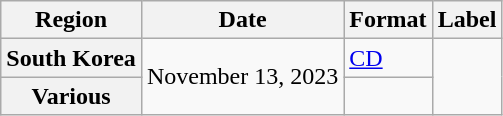<table class="wikitable plainrowheaders">
<tr>
<th scope="col">Region</th>
<th scope="col">Date</th>
<th scope="col">Format</th>
<th scope="col">Label</th>
</tr>
<tr>
<th scope="row">South Korea</th>
<td rowspan="2">November 13, 2023</td>
<td><a href='#'>CD</a> </td>
<td rowspan="2"></td>
</tr>
<tr>
<th scope="row">Various </th>
<td></td>
</tr>
</table>
